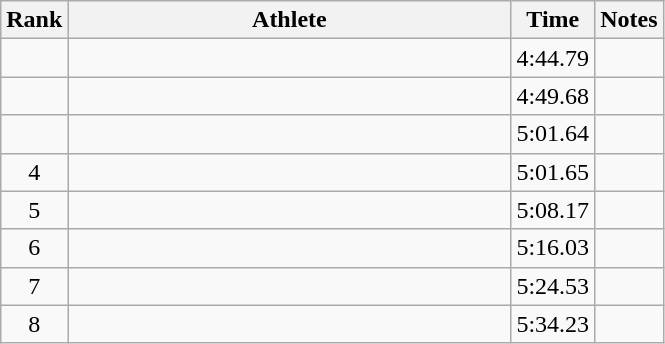<table class="wikitable" style="text-align:center">
<tr>
<th>Rank</th>
<th Style="width:18em">Athlete</th>
<th>Time</th>
<th>Notes</th>
</tr>
<tr>
<td></td>
<td style="text-align:left"></td>
<td>4:44.79</td>
<td></td>
</tr>
<tr>
<td></td>
<td style="text-align:left"></td>
<td>4:49.68</td>
<td></td>
</tr>
<tr>
<td></td>
<td style="text-align:left"></td>
<td>5:01.64</td>
<td></td>
</tr>
<tr>
<td>4</td>
<td style="text-align:left"></td>
<td>5:01.65</td>
<td></td>
</tr>
<tr>
<td>5</td>
<td style="text-align:left"></td>
<td>5:08.17</td>
<td></td>
</tr>
<tr>
<td>6</td>
<td style="text-align:left"></td>
<td>5:16.03</td>
<td></td>
</tr>
<tr>
<td>7</td>
<td style="text-align:left"></td>
<td>5:24.53</td>
<td></td>
</tr>
<tr>
<td>8</td>
<td style="text-align:left"></td>
<td>5:34.23</td>
<td></td>
</tr>
</table>
